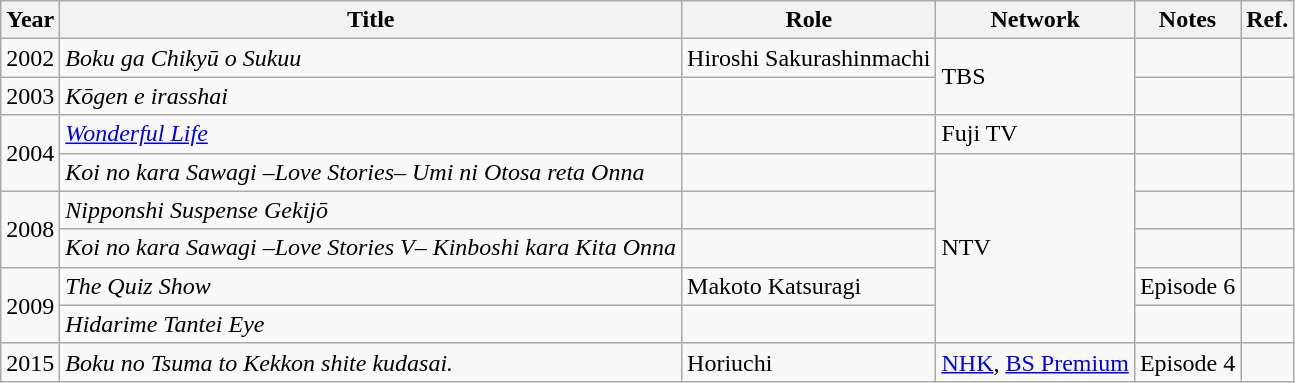<table class="wikitable">
<tr>
<th>Year</th>
<th>Title</th>
<th>Role</th>
<th>Network</th>
<th>Notes</th>
<th>Ref.</th>
</tr>
<tr>
<td>2002</td>
<td><em>Boku ga Chikyū o Sukuu</em></td>
<td>Hiroshi Sakurashinmachi</td>
<td rowspan="2">TBS</td>
<td></td>
<td></td>
</tr>
<tr>
<td>2003</td>
<td><em>Kōgen e irasshai</em></td>
<td></td>
<td></td>
<td></td>
</tr>
<tr>
<td rowspan="2">2004</td>
<td><em><a href='#'>Wonderful Life</a></em></td>
<td></td>
<td>Fuji TV</td>
<td></td>
<td></td>
</tr>
<tr>
<td><em>Koi no kara Sawagi –Love Stories– Umi ni Otosa reta Onna</em></td>
<td></td>
<td rowspan="5">NTV</td>
<td></td>
<td></td>
</tr>
<tr>
<td rowspan="2">2008</td>
<td><em>Nipponshi Suspense Gekijō</em></td>
<td></td>
<td></td>
<td></td>
</tr>
<tr>
<td><em>Koi no kara Sawagi –Love Stories V– Kinboshi kara Kita Onna</em></td>
<td></td>
<td></td>
<td></td>
</tr>
<tr>
<td rowspan="2">2009</td>
<td><em>The Quiz Show</em></td>
<td>Makoto Katsuragi</td>
<td>Episode 6</td>
<td></td>
</tr>
<tr>
<td><em>Hidarime Tantei Eye</em></td>
<td></td>
<td></td>
<td></td>
</tr>
<tr>
<td>2015</td>
<td><em>Boku no Tsuma to Kekkon shite kudasai.</em></td>
<td>Horiuchi</td>
<td><a href='#'>NHK</a>, <a href='#'>BS Premium</a></td>
<td>Episode 4</td>
<td></td>
</tr>
</table>
